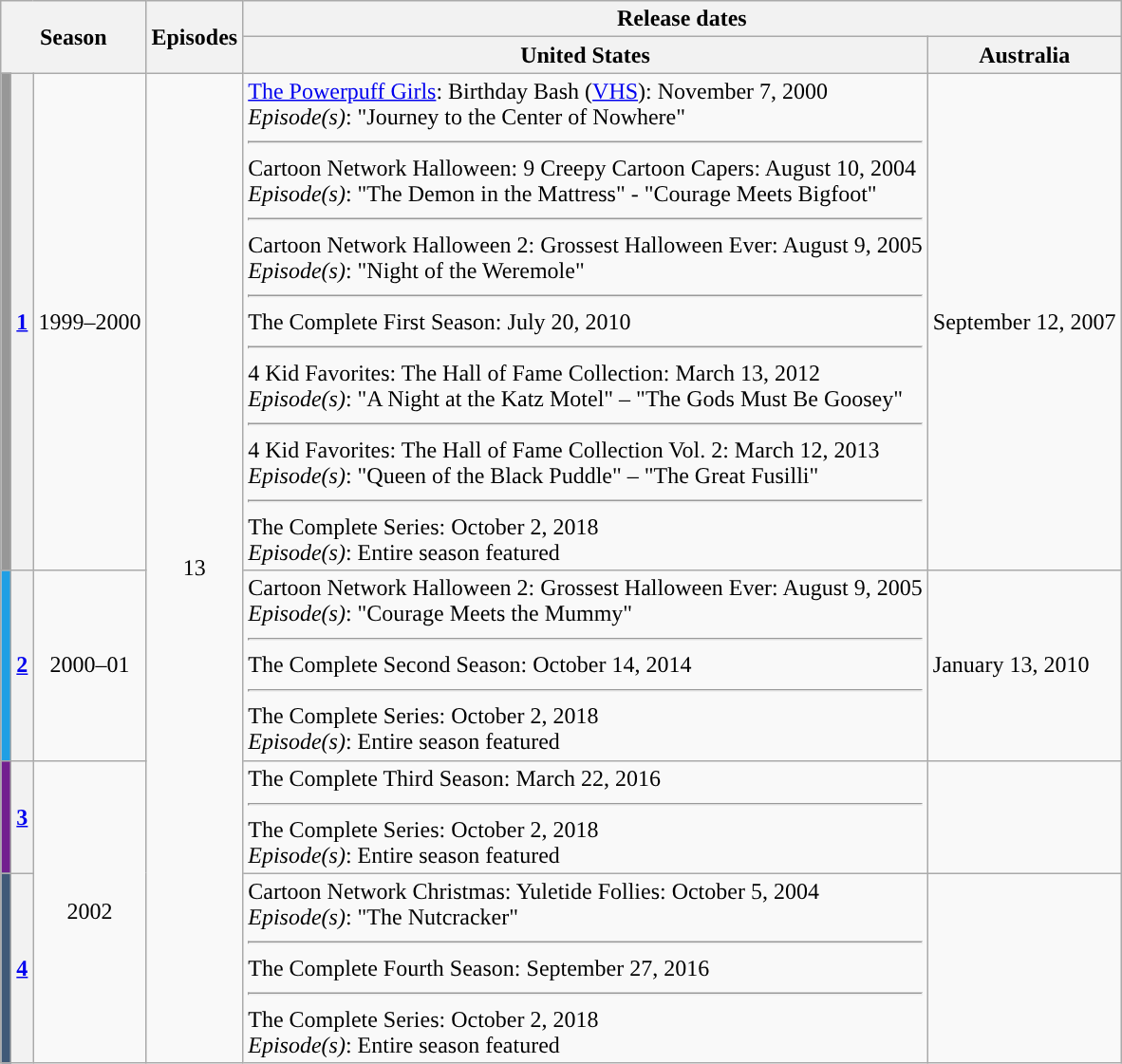<table class="wikitable">
<tr>
<th colspan=3 rowspan=2>Season</th>
<th rowspan=2>Episodes</th>
<th colspan=2>Release dates</th>
</tr>
<tr>
<th>United States</th>
<th>Australia</th>
</tr>
<tr>
<th style="background:#979797"></th>
<th><a href='#'>1</a></th>
<td style="text-align: center">1999–2000</td>
<td rowspan=4 style="text-align: center">13</td>
<td><a href='#'>The Powerpuff Girls</a>: Birthday Bash (<a href='#'>VHS</a>): November 7, 2000<br><em>Episode(s)</em>: "Journey to the Center of Nowhere"<hr>Cartoon Network Halloween: 9 Creepy Cartoon Capers: August 10, 2004<br><em>Episode(s)</em>: "The Demon in the Mattress" - "Courage Meets Bigfoot"<hr>Cartoon Network Halloween 2: Grossest Halloween Ever: August 9, 2005<br><em>Episode(s)</em>: "Night of the Weremole"<hr>The Complete First Season: July 20, 2010<hr>4 Kid Favorites: The Hall of Fame Collection: March 13, 2012<br><em>Episode(s)</em>: "A Night at the Katz Motel" – "The Gods Must Be Goosey"<hr>4 Kid Favorites: The Hall of Fame Collection Vol. 2: March 12, 2013<br><em>Episode(s)</em>: "Queen of the Black Puddle" – "The Great Fusilli"<hr>The Complete Series: October 2, 2018<br><em>Episode(s)</em>: Entire season featured</td>
<td>September 12, 2007</td>
</tr>
<tr>
<th style="background:#209FE4"></th>
<th><a href='#'>2</a></th>
<td style="text-align: center">2000–01</td>
<td>Cartoon Network Halloween 2: Grossest Halloween Ever: August 9, 2005<br><em>Episode(s)</em>: "Courage Meets the Mummy"<hr>The Complete Second Season: October 14, 2014<hr>The Complete Series: October 2, 2018<br><em>Episode(s)</em>: Entire season featured</td>
<td>January 13, 2010</td>
</tr>
<tr>
<th style="background:#72208f"></th>
<th><a href='#'>3</a></th>
<td rowspan=2 style="text-align: center">2002</td>
<td>The Complete Third Season: March 22, 2016<hr>The Complete Series: October 2, 2018<br><em>Episode(s)</em>: Entire season featured</td>
<td></td>
</tr>
<tr>
<th style="background:#3F5978"></th>
<th><a href='#'>4</a></th>
<td>Cartoon Network Christmas: Yuletide Follies: October 5, 2004<br><em>Episode(s)</em>: "The Nutcracker"<hr>The Complete Fourth Season: September 27, 2016<hr>The Complete Series: October 2, 2018<br><em>Episode(s)</em>: Entire season featured</td>
<td></td>
</tr>
</table>
